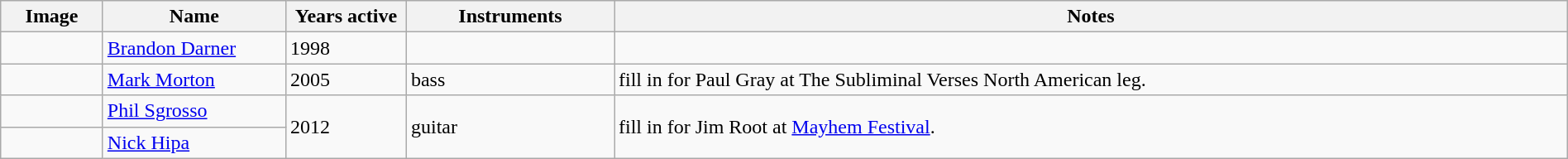<table class="wikitable" border="1" width="100%">
<tr>
<th width="75">Image</th>
<th width="140">Name</th>
<th width="90">Years active</th>
<th width="160">Instruments</th>
<th>Notes</th>
</tr>
<tr>
<td></td>
<td><a href='#'>Brandon Darner</a></td>
<td>1998</td>
<td></td>
<td></td>
</tr>
<tr>
<td></td>
<td><a href='#'>Mark Morton</a></td>
<td>2005</td>
<td>bass</td>
<td>fill in for Paul Gray at The Subliminal Verses North American leg.</td>
</tr>
<tr>
<td></td>
<td><a href='#'>Phil Sgrosso</a></td>
<td rowspan="2">2012</td>
<td rowspan="2">guitar</td>
<td rowspan="2">fill in for Jim Root at <a href='#'>Mayhem Festival</a>.</td>
</tr>
<tr>
<td></td>
<td><a href='#'>Nick Hipa</a></td>
</tr>
</table>
